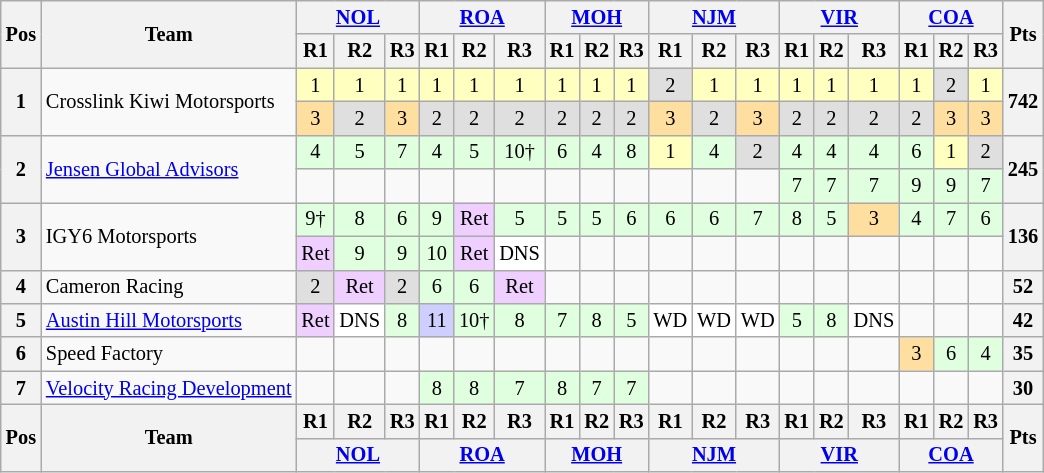<table class="wikitable" style="font-size:85%; text-align:center">
<tr>
<th rowspan="2" valign="middle">Pos</th>
<th rowspan="2" valign="middle">Team</th>
<th colspan="3"><a href='#'>NOL</a></th>
<th colspan="3"><a href='#'>ROA</a></th>
<th colspan="3"><a href='#'>MOH</a></th>
<th colspan="3"><a href='#'>NJM</a></th>
<th colspan="3"><a href='#'>VIR</a></th>
<th colspan="3"><a href='#'>COA</a></th>
<th rowspan="2" valign="middle">Pts</th>
</tr>
<tr>
<th>R1</th>
<th>R2</th>
<th>R3</th>
<th>R1</th>
<th>R2</th>
<th>R3</th>
<th>R1</th>
<th>R2</th>
<th>R3</th>
<th>R1</th>
<th>R2</th>
<th>R3</th>
<th>R1</th>
<th>R2</th>
<th>R3</th>
<th>R1</th>
<th>R2</th>
<th>R3</th>
</tr>
<tr>
<th rowspan="2">1</th>
<td rowspan="2" align="left"> Crosslink Kiwi Motorsports</td>
<td style="background:#ffffbf">1</td>
<td style="background:#ffffbf">1</td>
<td style="background:#ffffbf">1</td>
<td style="background:#ffffbf">1</td>
<td style="background:#ffffbf">1</td>
<td style="background:#ffffbf">1</td>
<td style="background:#ffffbf">1</td>
<td style="background:#ffffbf">1</td>
<td style="background:#ffffbf">1</td>
<td style="background:#dfdfdf">2</td>
<td style="background:#ffffbf">1</td>
<td style="background:#ffffbf">1</td>
<td style="background:#ffffbf">1</td>
<td style="background:#ffffbf">1</td>
<td style="background:#ffffbf">1</td>
<td style="background:#ffffbf">1</td>
<td style="background:#dfdfdf">2</td>
<td style="background:#ffffbf">1</td>
<th rowspan="2">742</th>
</tr>
<tr>
<td style="background:#ffdf9f">3</td>
<td style="background:#dfdfdf">2</td>
<td style="background:#ffdf9f">3</td>
<td style="background:#dfdfdf">2</td>
<td style="background:#dfdfdf">2</td>
<td style="background:#dfdfdf">2</td>
<td style="background:#dfdfdf">2</td>
<td style="background:#dfdfdf">2</td>
<td style="background:#dfdfdf">2</td>
<td style="background:#ffdf9f">3</td>
<td style="background:#dfdfdf">2</td>
<td style="background:#ffdf9f">3</td>
<td style="background:#dfdfdf">2</td>
<td style="background:#dfdfdf">2</td>
<td style="background:#dfdfdf">2</td>
<td style="background:#dfdfdf">2</td>
<td style="background:#ffdf9f">3</td>
<td style="background:#ffdf9f">3</td>
</tr>
<tr>
<th rowspan="2">2</th>
<td rowspan="2" align="left"> <a href='#'>Jensen Global Advisors</a></td>
<td style="background:#dfffdf">4</td>
<td style="background:#dfffdf">5</td>
<td style="background:#dfffdf">7</td>
<td style="background:#dfffdf">4</td>
<td style="background:#dfffdf">5</td>
<td style="background:#dfffdf">10†</td>
<td style="background:#dfffdf">6</td>
<td style="background:#dfffdf">4</td>
<td style="background:#dfffdf">8</td>
<td style="background:#ffffbf">1</td>
<td style="background:#dfffdf">4</td>
<td style="background:#dfdfdf">2</td>
<td style="background:#dfffdf">4</td>
<td style="background:#dfffdf">4</td>
<td style="background:#dfffdf">4</td>
<td style="background:#dfffdf">6</td>
<td style="background:#ffffbf">1</td>
<td style="background:#dfdfdf">2</td>
<th rowspan="2">245</th>
</tr>
<tr>
<td></td>
<td></td>
<td></td>
<td></td>
<td></td>
<td></td>
<td></td>
<td></td>
<td></td>
<td></td>
<td></td>
<td></td>
<td style="background:#dfffdf">7</td>
<td style="background:#dfffdf">7</td>
<td style="background:#dfffdf">7</td>
<td style="background:#dfffdf">9</td>
<td style="background:#dfffdf">9</td>
<td style="background:#dfffdf">7</td>
</tr>
<tr>
<th rowspan="2">3</th>
<td rowspan="2" align="left"> IGY6 Motorsports</td>
<td style="background:#dfffdf">9†</td>
<td style="background:#dfffdf">8</td>
<td style="background:#dfffdf">6</td>
<td style="background:#dfffdf">9</td>
<td style="background:#efcfff">Ret</td>
<td style="background:#dfffdf">5</td>
<td style="background:#dfffdf">5</td>
<td style="background:#dfffdf">5</td>
<td style="background:#dfffdf">6</td>
<td style="background:#dfffdf">6</td>
<td style="background:#dfffdf">6</td>
<td style="background:#dfffdf">7</td>
<td style="background:#dfffdf">8</td>
<td style="background:#dfffdf">5</td>
<td style="background:#ffdf9f">3</td>
<td style="background:#dfffdf">4</td>
<td style="background:#dfffdf">7</td>
<td style="background:#dfffdf">6</td>
<th rowspan="2">136</th>
</tr>
<tr>
<td style="background:#efcfff">Ret</td>
<td style="background:#dfffdf">9</td>
<td style="background:#dfffdf">9</td>
<td style="background:#dfffdf">10</td>
<td style="background:#efcfff">Ret</td>
<td style="background:#ffffff">DNS</td>
<td></td>
<td></td>
<td></td>
<td></td>
<td></td>
<td></td>
<td></td>
<td></td>
<td></td>
<td></td>
<td></td>
<td></td>
</tr>
<tr>
<th>4</th>
<td align="left"> Cameron Racing</td>
<td style="background:#dfdfdf">2</td>
<td style="background:#efcfff">Ret</td>
<td style="background:#dfdfdf">2</td>
<td style="background:#dfffdf">6</td>
<td style="background:#dfffdf">6</td>
<td style="background:#efcfff">Ret</td>
<td></td>
<td></td>
<td></td>
<td></td>
<td></td>
<td></td>
<td></td>
<td></td>
<td></td>
<td></td>
<td></td>
<td></td>
<th>52</th>
</tr>
<tr>
<th>5</th>
<td align="left"> <a href='#'>Austin Hill Motorsports</a></td>
<td style="background:#efcfff">Ret</td>
<td style="background:#ffffff">DNS</td>
<td style="background:#dfffdf">8</td>
<td style="background:#cfcfff">11</td>
<td style="background:#dfffdf">10†</td>
<td style="background:#dfffdf">8</td>
<td style="background:#dfffdf">7</td>
<td style="background:#dfffdf">8</td>
<td style="background:#dfffdf">5</td>
<td style="background:#ffffff">WD</td>
<td style="background:#ffffff">WD</td>
<td style="background:#ffffff">WD</td>
<td style="background:#dfffdf">5</td>
<td style="background:#dfffdf">8</td>
<td style="background:#ffffff">DNS</td>
<td></td>
<td></td>
<td></td>
<th>42</th>
</tr>
<tr>
<th>6</th>
<td align="left"> Speed Factory</td>
<td></td>
<td></td>
<td></td>
<td></td>
<td></td>
<td></td>
<td></td>
<td></td>
<td></td>
<td></td>
<td></td>
<td></td>
<td></td>
<td></td>
<td></td>
<td style="background:#ffdf9f">3</td>
<td style="background:#dfffdf">6</td>
<td style="background:#dfffdf">4</td>
<th>35</th>
</tr>
<tr>
<th>7</th>
<td align="left"> <a href='#'>Velocity Racing Development</a></td>
<td></td>
<td></td>
<td></td>
<td style="background:#dfffdf">8</td>
<td style="background:#dfffdf">8</td>
<td style="background:#dfffdf">7</td>
<td style="background:#dfffdf">8</td>
<td style="background:#dfffdf">7</td>
<td style="background:#dfffdf">7</td>
<td></td>
<td></td>
<td></td>
<td></td>
<td></td>
<td></td>
<td></td>
<td></td>
<td></td>
<th>30</th>
</tr>
<tr>
<th rowspan="2">Pos</th>
<th rowspan="2">Team</th>
<th>R1</th>
<th>R2</th>
<th>R3</th>
<th>R1</th>
<th>R2</th>
<th>R3</th>
<th>R1</th>
<th>R2</th>
<th>R3</th>
<th>R1</th>
<th>R2</th>
<th>R3</th>
<th>R1</th>
<th>R2</th>
<th>R3</th>
<th>R1</th>
<th>R2</th>
<th>R3</th>
<th rowspan="2">Pts</th>
</tr>
<tr valign="top">
<th colspan="3"><a href='#'>NOL</a></th>
<th colspan="3"><a href='#'>ROA</a></th>
<th colspan="3"><a href='#'>MOH</a></th>
<th colspan="3"><a href='#'>NJM</a></th>
<th colspan="3"><a href='#'>VIR</a></th>
<th colspan="3"><a href='#'>COA</a></th>
</tr>
</table>
